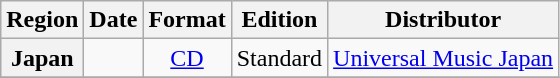<table class="wikitable plainrowheaders sortable" style="text-align:center;">
<tr>
<th scope="col">Region</th>
<th scope="col">Date</th>
<th scope="col">Format</th>
<th scope="col">Edition</th>
<th scope="col">Distributor</th>
</tr>
<tr>
<th scope="row" rowspan="1">Japan</th>
<td rowspan="1"></td>
<td><a href='#'>CD</a></td>
<td rowspan="1">Standard</td>
<td rowspan="1"><a href='#'>Universal Music Japan</a></td>
</tr>
<tr>
</tr>
</table>
